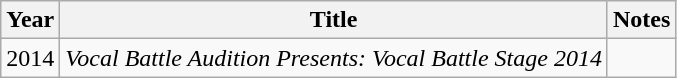<table class="wikitable">
<tr>
<th>Year</th>
<th>Title</th>
<th>Notes</th>
</tr>
<tr>
<td>2014</td>
<td><em>Vocal Battle Audition Presents: Vocal Battle Stage 2014</em></td>
<td></td>
</tr>
</table>
